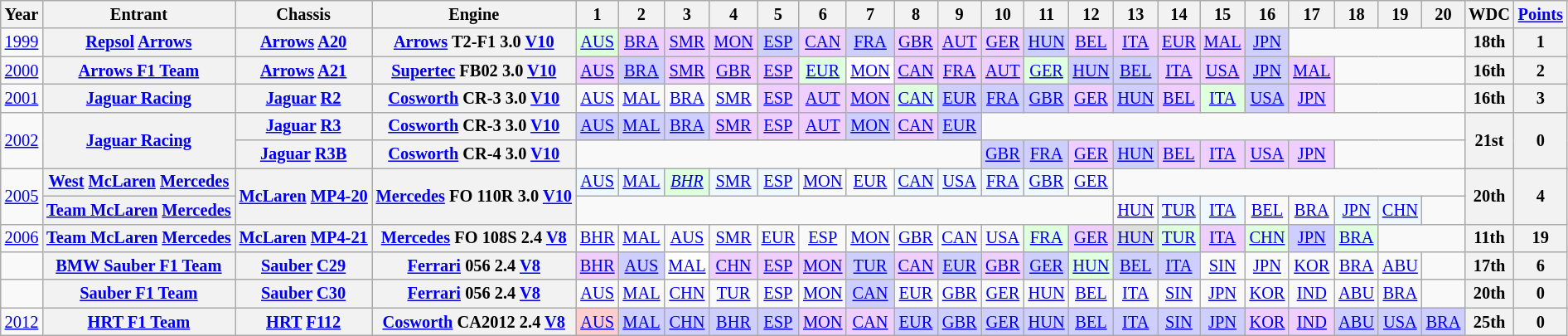<table class="wikitable" style="text-align:center; font-size:85%">
<tr>
<th>Year</th>
<th>Entrant</th>
<th>Chassis</th>
<th>Engine</th>
<th>1</th>
<th>2</th>
<th>3</th>
<th>4</th>
<th>5</th>
<th>6</th>
<th>7</th>
<th>8</th>
<th>9</th>
<th>10</th>
<th>11</th>
<th>12</th>
<th>13</th>
<th>14</th>
<th>15</th>
<th>16</th>
<th>17</th>
<th>18</th>
<th>19</th>
<th>20</th>
<th>WDC</th>
<th><a href='#'>Points</a></th>
</tr>
<tr>
<td><a href='#'>1999</a></td>
<th nowrap><a href='#'>Repsol</a> <a href='#'>Arrows</a></th>
<th nowrap><a href='#'>Arrows</a> <a href='#'>A20</a></th>
<th nowrap><a href='#'>Arrows</a> T2-F1 3.0 <a href='#'>V10</a></th>
<td style="background:#DFFFDF;"><a href='#'>AUS</a><br></td>
<td style="background:#EFCFFF;"><a href='#'>BRA</a><br></td>
<td style="background:#EFCFFF;"><a href='#'>SMR</a><br></td>
<td style="background:#EFCFFF;"><a href='#'>MON</a><br></td>
<td style="background:#CFCFFF;"><a href='#'>ESP</a><br></td>
<td style="background:#EFCFFF;"><a href='#'>CAN</a><br></td>
<td style="background:#CFCFFF;"><a href='#'>FRA</a><br></td>
<td style="background:#EFCFFF;"><a href='#'>GBR</a><br></td>
<td style="background:#EFCFFF;"><a href='#'>AUT</a><br></td>
<td style="background:#EFCFFF;"><a href='#'>GER</a><br></td>
<td style="background:#CFCFFF;"><a href='#'>HUN</a><br></td>
<td style="background:#EFCFFF;"><a href='#'>BEL</a><br></td>
<td style="background:#EFCFFF;"><a href='#'>ITA</a><br></td>
<td style="background:#EFCFFF;"><a href='#'>EUR</a><br></td>
<td style="background:#EFCFFF;"><a href='#'>MAL</a><br></td>
<td style="background:#CFCFFF;"><a href='#'>JPN</a><br></td>
<td colspan=4></td>
<th>18th</th>
<th>1</th>
</tr>
<tr>
<td><a href='#'>2000</a></td>
<th nowrap><a href='#'>Arrows F1 Team</a></th>
<th nowrap><a href='#'>Arrows</a> <a href='#'>A21</a></th>
<th nowrap><a href='#'>Supertec</a> FB02 3.0 <a href='#'>V10</a></th>
<td style="background:#EFCFFF;"><a href='#'>AUS</a><br></td>
<td style="background:#CFCFFF;"><a href='#'>BRA</a><br></td>
<td style="background:#EFCFFF;"><a href='#'>SMR</a><br></td>
<td style="background:#EFCFFF;"><a href='#'>GBR</a><br></td>
<td style="background:#EFCFFF;"><a href='#'>ESP</a><br></td>
<td style="background:#DFFFDF;"><a href='#'>EUR</a><br></td>
<td style="background:#FFFFFF;"><a href='#'>MON</a><br></td>
<td style="background:#EFCFFF;"><a href='#'>CAN</a><br></td>
<td style="background:#EFCFFF;"><a href='#'>FRA</a><br></td>
<td style="background:#EFCFFF;"><a href='#'>AUT</a><br></td>
<td style="background:#DFFFDF;"><a href='#'>GER</a><br></td>
<td style="background:#CFCFFF;"><a href='#'>HUN</a><br></td>
<td style="background:#CFCFFF;"><a href='#'>BEL</a><br></td>
<td style="background:#EFCFFF;"><a href='#'>ITA</a><br></td>
<td style="background:#EFCFFF;"><a href='#'>USA</a><br></td>
<td style="background:#CFCFFF;"><a href='#'>JPN</a><br></td>
<td style="background:#EFCFFF;"><a href='#'>MAL</a><br></td>
<td colspan=3></td>
<th>16th</th>
<th>2</th>
</tr>
<tr>
<td><a href='#'>2001</a></td>
<th nowrap><a href='#'>Jaguar Racing</a></th>
<th nowrap><a href='#'>Jaguar</a> <a href='#'>R2</a></th>
<th nowrap><a href='#'>Cosworth</a> CR-3 3.0 <a href='#'>V10</a></th>
<td><a href='#'>AUS</a></td>
<td><a href='#'>MAL</a></td>
<td><a href='#'>BRA</a></td>
<td><a href='#'>SMR</a></td>
<td style="background:#EFCFFF;"><a href='#'>ESP</a><br></td>
<td style="background:#EFCFFF;"><a href='#'>AUT</a><br></td>
<td style="background:#EFCFFF;"><a href='#'>MON</a><br></td>
<td style="background:#DFFFDF;"><a href='#'>CAN</a><br></td>
<td style="background:#CFCFFF;"><a href='#'>EUR</a><br></td>
<td style="background:#CFCFFF;"><a href='#'>FRA</a><br></td>
<td style="background:#CFCFFF;"><a href='#'>GBR</a><br></td>
<td style="background:#EFCFFF;"><a href='#'>GER</a><br></td>
<td style="background:#CFCFFF;"><a href='#'>HUN</a><br></td>
<td style="background:#EFCFFF;"><a href='#'>BEL</a><br></td>
<td style="background:#DFFFDF;"><a href='#'>ITA</a><br></td>
<td style="background:#CFCFFF;"><a href='#'>USA</a><br></td>
<td style="background:#EFCFFF;"><a href='#'>JPN</a><br></td>
<td colspan=3></td>
<th>16th</th>
<th>3</th>
</tr>
<tr>
<td rowspan="2"><a href='#'>2002</a></td>
<th rowspan="2"nowrap><a href='#'>Jaguar Racing</a></th>
<th nowrap><a href='#'>Jaguar</a> <a href='#'>R3</a></th>
<th nowrap><a href='#'>Cosworth</a> CR-3 3.0 <a href='#'>V10</a></th>
<td style="background:#CFCFFF;"><a href='#'>AUS</a><br></td>
<td style="background:#CFCFFF;"><a href='#'>MAL</a><br></td>
<td style="background:#CFCFFF;"><a href='#'>BRA</a><br></td>
<td style="background:#EFCFFF;"><a href='#'>SMR</a><br></td>
<td style="background:#EFCFFF;"><a href='#'>ESP</a><br></td>
<td style="background:#EFCFFF;"><a href='#'>AUT</a><br></td>
<td style="background:#CFCFFF;"><a href='#'>MON</a><br></td>
<td style="background:#EFCFFF;"><a href='#'>CAN</a><br></td>
<td style="background:#CFCFFF;"><a href='#'>EUR</a><br></td>
<td colspan=11></td>
<th rowspan="2">21st</th>
<th rowspan="2">0</th>
</tr>
<tr>
<th nowrap><a href='#'>Jaguar</a> <a href='#'>R3B</a></th>
<th nowrap><a href='#'>Cosworth</a> CR-4 3.0 <a href='#'>V10</a></th>
<td colspan=9></td>
<td style="background:#CFCFFF;"><a href='#'>GBR</a><br></td>
<td style="background:#CFCFFF;"><a href='#'>FRA</a><br></td>
<td style="background:#EFCFFF;"><a href='#'>GER</a><br></td>
<td style="background:#CFCFFF;"><a href='#'>HUN</a><br></td>
<td style="background:#EFCFFF;"><a href='#'>BEL</a><br></td>
<td style="background:#EFCFFF;"><a href='#'>ITA</a><br></td>
<td style="background:#EFCFFF;"><a href='#'>USA</a><br></td>
<td style="background:#EFCFFF;"><a href='#'>JPN</a><br></td>
<td colspan=3></td>
</tr>
<tr>
<td rowspan="2"><a href='#'>2005</a></td>
<th nowrap><a href='#'>West</a> <a href='#'>McLaren</a> <a href='#'>Mercedes</a></th>
<th rowspan="2"nowrap><a href='#'>McLaren</a> <a href='#'>MP4-20</a></th>
<th rowspan="2"nowrap><a href='#'>Mercedes</a> FO 110R 3.0 <a href='#'>V10</a></th>
<td style="background:#F0F8FF;"><a href='#'>AUS</a><br></td>
<td style="background:#F0F8FF;"><a href='#'>MAL</a><br></td>
<td style="background:#DFFFDF;"><em><a href='#'>BHR</a></em><br></td>
<td style="background:#F0F8FF;"><a href='#'>SMR</a><br></td>
<td style="background:#F0F8FF;"><a href='#'>ESP</a><br></td>
<td><a href='#'>MON</a></td>
<td><a href='#'>EUR</a></td>
<td style="background:#F0F8FF;"><a href='#'>CAN</a><br></td>
<td style="background:#F0F8FF;"><a href='#'>USA</a><br></td>
<td style="background:#F0F8FF;"><a href='#'>FRA</a><br></td>
<td style="background:#F0F8FF;"><a href='#'>GBR</a><br></td>
<td><a href='#'>GER</a></td>
<td colspan=8></td>
<th rowspan="2">20th</th>
<th rowspan="2">4</th>
</tr>
<tr>
<th nowrap><a href='#'>Team McLaren</a> <a href='#'>Mercedes</a></th>
<td colspan=12></td>
<td><a href='#'>HUN</a></td>
<td style="background:#F0F8FF;"><a href='#'>TUR</a><br></td>
<td style="background:#F0F8FF;"><a href='#'>ITA</a><br></td>
<td><a href='#'>BEL</a></td>
<td><a href='#'>BRA</a></td>
<td style="background:#F0F8FF;"><a href='#'>JPN</a><br></td>
<td style="background:#F0F8FF;"><a href='#'>CHN</a><br></td>
<td></td>
</tr>
<tr>
<td><a href='#'>2006</a></td>
<th nowrap><a href='#'>Team McLaren</a> <a href='#'>Mercedes</a></th>
<th nowrap><a href='#'>McLaren</a> <a href='#'>MP4-21</a></th>
<th nowrap><a href='#'>Mercedes</a> FO 108S 2.4 <a href='#'>V8</a></th>
<td><a href='#'>BHR</a></td>
<td><a href='#'>MAL</a></td>
<td><a href='#'>AUS</a></td>
<td><a href='#'>SMR</a></td>
<td><a href='#'>EUR</a></td>
<td><a href='#'>ESP</a></td>
<td><a href='#'>MON</a></td>
<td><a href='#'>GBR</a></td>
<td><a href='#'>CAN</a></td>
<td><a href='#'>USA</a></td>
<td style="background:#DFFFDF;"><a href='#'>FRA</a><br></td>
<td style="background:#EFCFFF;"><a href='#'>GER</a><br></td>
<td style="background:#DFDFDF;"><a href='#'>HUN</a><br></td>
<td style="background:#DFFFDF;"><a href='#'>TUR</a><br></td>
<td style="background:#EFCFFF;"><a href='#'>ITA</a><br></td>
<td style="background:#DFFFDF;"><a href='#'>CHN</a><br></td>
<td style="background:#CFCFFF;"><a href='#'>JPN</a><br></td>
<td style="background:#DFFFDF;"><a href='#'>BRA</a><br></td>
<td colspan=2></td>
<th>11th</th>
<th>19</th>
</tr>
<tr>
<td></td>
<th nowrap><a href='#'>BMW Sauber F1 Team</a></th>
<th nowrap><a href='#'>Sauber</a> <a href='#'>C29</a></th>
<th nowrap><a href='#'>Ferrari</a> 056 2.4 <a href='#'>V8</a></th>
<td style="background:#EFCFFF;"><a href='#'>BHR</a><br></td>
<td style="background:#CFCFFF;"><a href='#'>AUS</a><br></td>
<td style="background:#FFFFFF;"><a href='#'>MAL</a><br></td>
<td style="background:#EFCFFF;"><a href='#'>CHN</a><br></td>
<td style="background:#EFCFFF;"><a href='#'>ESP</a><br></td>
<td style="background:#EFCFFF;"><a href='#'>MON</a><br></td>
<td style="background:#CFCFFF;"><a href='#'>TUR</a><br></td>
<td style="background:#EFCFFF;"><a href='#'>CAN</a><br></td>
<td style="background:#CFCFFF;"><a href='#'>EUR</a><br></td>
<td style="background:#EFCFFF;"><a href='#'>GBR</a><br></td>
<td style="background:#CFCFFF;"><a href='#'>GER</a><br></td>
<td style="background:#DFFFDF;"><a href='#'>HUN</a><br></td>
<td style="background:#CFCFFF;"><a href='#'>BEL</a><br></td>
<td style="background:#CFCFFF;"><a href='#'>ITA</a><br></td>
<td><a href='#'>SIN</a></td>
<td><a href='#'>JPN</a></td>
<td><a href='#'>KOR</a></td>
<td><a href='#'>BRA</a></td>
<td><a href='#'>ABU</a></td>
<td></td>
<th>17th</th>
<th>6</th>
</tr>
<tr>
<td></td>
<th nowrap><a href='#'>Sauber F1 Team</a></th>
<th nowrap><a href='#'>Sauber</a> <a href='#'>C30</a></th>
<th nowrap><a href='#'>Ferrari</a> 056 2.4 <a href='#'>V8</a></th>
<td><a href='#'>AUS</a></td>
<td><a href='#'>MAL</a></td>
<td><a href='#'>CHN</a></td>
<td><a href='#'>TUR</a></td>
<td><a href='#'>ESP</a></td>
<td><a href='#'>MON</a></td>
<td style="background:#CFCFFF;"><a href='#'>CAN</a><br></td>
<td><a href='#'>EUR</a></td>
<td><a href='#'>GBR</a></td>
<td><a href='#'>GER</a></td>
<td><a href='#'>HUN</a></td>
<td><a href='#'>BEL</a></td>
<td><a href='#'>ITA</a></td>
<td><a href='#'>SIN</a></td>
<td><a href='#'>JPN</a></td>
<td><a href='#'>KOR</a></td>
<td><a href='#'>IND</a></td>
<td><a href='#'>ABU</a></td>
<td><a href='#'>BRA</a></td>
<td></td>
<th>20th</th>
<th>0</th>
</tr>
<tr>
<td><a href='#'>2012</a></td>
<th nowrap><a href='#'>HRT F1 Team</a></th>
<th nowrap><a href='#'>HRT</a> <a href='#'>F112</a></th>
<th nowrap><a href='#'>Cosworth</a> CA2012 2.4 <a href='#'>V8</a></th>
<td style="background:#FFCFCF;"><a href='#'>AUS</a><br></td>
<td style="background:#CFCFFF;"><a href='#'>MAL</a><br></td>
<td style="background:#CFCFFF;"><a href='#'>CHN</a><br></td>
<td style="background:#CFCFFF;"><a href='#'>BHR</a><br></td>
<td style="background:#CFCFFF;"><a href='#'>ESP</a><br></td>
<td style="background:#EFCFFF;"><a href='#'>MON</a><br></td>
<td style="background:#EFCFFF;"><a href='#'>CAN</a><br></td>
<td style="background:#CFCFFF;"><a href='#'>EUR</a><br></td>
<td style="background:#CFCFFF;"><a href='#'>GBR</a><br></td>
<td style="background:#CFCFFF;"><a href='#'>GER</a><br></td>
<td style="background:#CFCFFF;"><a href='#'>HUN</a><br></td>
<td style="background:#CFCFFF;"><a href='#'>BEL</a><br></td>
<td style="background:#CFCFFF;"><a href='#'>ITA</a><br></td>
<td style="background:#CFCFFF;"><a href='#'>SIN</a><br></td>
<td style="background:#CFCFFF;"><a href='#'>JPN</a><br></td>
<td style="background:#EFCFFF;"><a href='#'>KOR</a><br></td>
<td style="background:#EFCFFF;"><a href='#'>IND</a><br></td>
<td style="background:#CFCFFF;"><a href='#'>ABU</a><br></td>
<td style="background:#CFCFFF;"><a href='#'>USA</a><br></td>
<td style="background:#CFCFFF;"><a href='#'>BRA</a><br></td>
<th>25th</th>
<th>0</th>
</tr>
</table>
